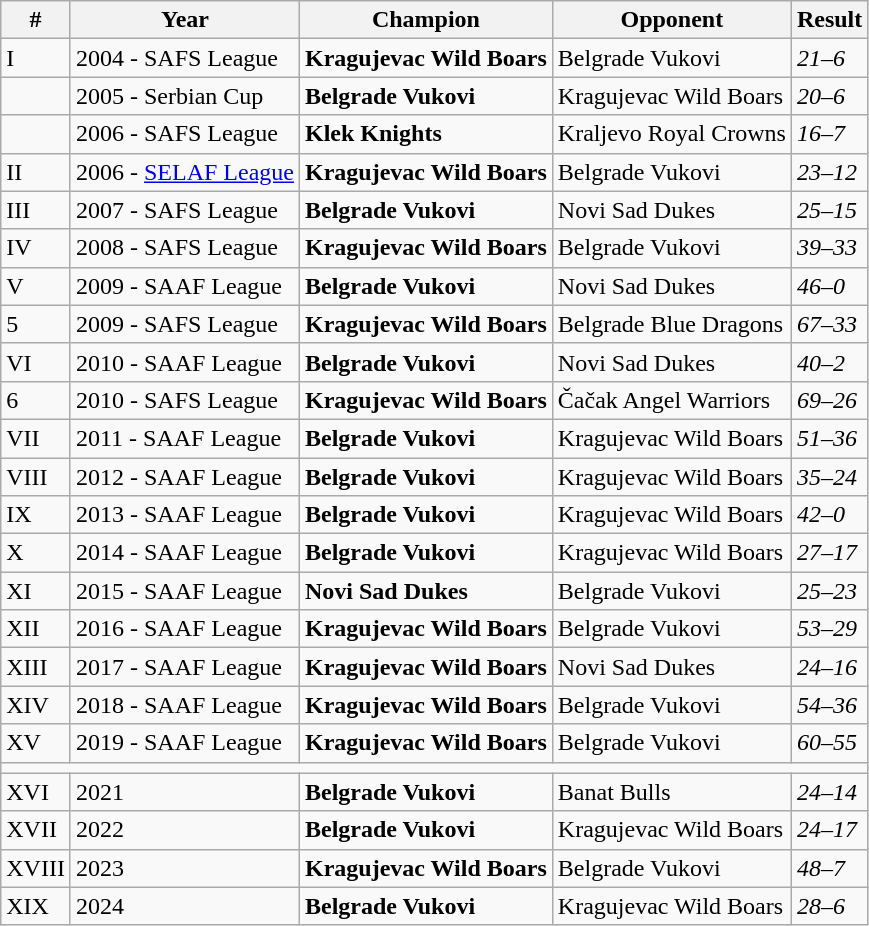<table class="wikitable">
<tr>
<th>#</th>
<th>Year</th>
<th>Champion</th>
<th>Opponent</th>
<th>Result</th>
</tr>
<tr>
<td>I</td>
<td>2004 - SAFS League</td>
<td><strong>Kragujevac Wild Boars</strong></td>
<td>Belgrade Vukovi</td>
<td><em>21–6</em></td>
</tr>
<tr>
<td></td>
<td>2005 - Serbian Cup</td>
<td><strong>Belgrade Vukovi</strong></td>
<td>Kragujevac Wild Boars</td>
<td><em>20–6</em></td>
</tr>
<tr>
<td></td>
<td>2006 - SAFS League</td>
<td><strong>Klek Knights</strong></td>
<td>Kraljevo Royal Crowns</td>
<td><em>16–7</em></td>
</tr>
<tr>
<td>II</td>
<td>2006 - <a href='#'>SELAF League</a></td>
<td><strong>Kragujevac Wild Boars</strong></td>
<td>Belgrade Vukovi</td>
<td><em>23–12</em></td>
</tr>
<tr>
<td>III</td>
<td>2007 - SAFS League</td>
<td><strong>Belgrade Vukovi</strong></td>
<td>Novi Sad Dukes</td>
<td><em>25–15</em></td>
</tr>
<tr>
<td>IV</td>
<td>2008 - SAFS League</td>
<td><strong>Kragujevac Wild Boars</strong></td>
<td>Belgrade Vukovi</td>
<td><em>39–33</em></td>
</tr>
<tr>
<td>V</td>
<td>2009 - SAAF League</td>
<td><strong>Belgrade Vukovi</strong></td>
<td>Novi Sad Dukes</td>
<td><em>46–0</em></td>
</tr>
<tr>
<td>5</td>
<td>2009 - SAFS League</td>
<td><strong>Kragujevac Wild Boars</strong></td>
<td>Belgrade Blue Dragons</td>
<td><em>67–33</em></td>
</tr>
<tr>
<td>VI</td>
<td>2010 - SAAF League</td>
<td><strong>Belgrade Vukovi</strong></td>
<td>Novi Sad Dukes</td>
<td><em>40–2</em></td>
</tr>
<tr>
<td>6</td>
<td>2010 - SAFS League</td>
<td><strong>Kragujevac Wild Boars</strong></td>
<td>Čačak Angel Warriors</td>
<td><em>69–26</em></td>
</tr>
<tr>
<td>VII</td>
<td>2011 - SAAF League</td>
<td><strong>Belgrade Vukovi</strong></td>
<td>Kragujevac Wild Boars</td>
<td><em>51–36</em></td>
</tr>
<tr>
<td>VIII</td>
<td>2012 - SAAF League</td>
<td><strong>Belgrade Vukovi</strong></td>
<td>Kragujevac Wild Boars</td>
<td><em>35–24</em></td>
</tr>
<tr>
<td>IX</td>
<td>2013 - SAAF League</td>
<td><strong>Belgrade Vukovi</strong></td>
<td>Kragujevac Wild Boars</td>
<td><em>42–0</em></td>
</tr>
<tr>
<td>X</td>
<td>2014 - SAAF League</td>
<td><strong>Belgrade Vukovi</strong></td>
<td>Kragujevac Wild Boars</td>
<td><em>27–17</em></td>
</tr>
<tr>
<td>XI</td>
<td>2015 - SAAF League</td>
<td><strong>Novi Sad Dukes</strong></td>
<td>Belgrade Vukovi</td>
<td><em>25–23</em></td>
</tr>
<tr>
<td>XII</td>
<td>2016 - SAAF League</td>
<td><strong>Kragujevac Wild Boars</strong></td>
<td>Belgrade Vukovi</td>
<td><em>53–29</em></td>
</tr>
<tr>
<td>XIII</td>
<td>2017 - SAAF League</td>
<td><strong>Kragujevac Wild Boars</strong></td>
<td>Novi Sad Dukes</td>
<td><em>24–16</em></td>
</tr>
<tr>
<td>XIV</td>
<td>2018 - SAAF League</td>
<td><strong>Kragujevac Wild Boars</strong></td>
<td>Belgrade Vukovi</td>
<td><em>54–36</em></td>
</tr>
<tr>
<td>XV</td>
<td>2019 - SAAF League</td>
<td><strong>Kragujevac Wild Boars</strong></td>
<td>Belgrade Vukovi</td>
<td><em>60–55</em></td>
</tr>
<tr>
<td colspan=5"></td>
</tr>
<tr>
<td>XVI</td>
<td>2021</td>
<td><strong>Belgrade Vukovi</strong></td>
<td>Banat Bulls</td>
<td><em>24–14</em></td>
</tr>
<tr>
<td>XVII</td>
<td>2022</td>
<td><strong>Belgrade Vukovi</strong></td>
<td>Kragujevac Wild Boars</td>
<td><em>24–17</em></td>
</tr>
<tr>
<td>XVIII</td>
<td>2023</td>
<td><strong>Kragujevac Wild Boars</strong></td>
<td>Belgrade Vukovi</td>
<td><em>48–7</em></td>
</tr>
<tr>
<td>XIX</td>
<td>2024</td>
<td><strong>Belgrade Vukovi</strong></td>
<td>Kragujevac Wild Boars</td>
<td><em>28–6</em></td>
</tr>
</table>
